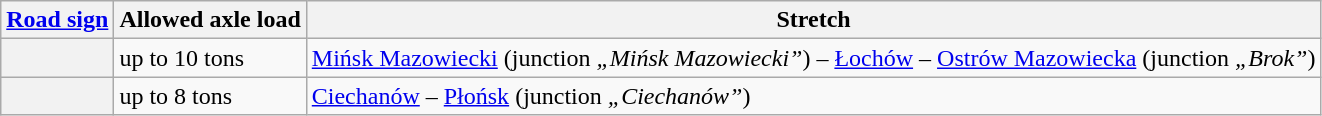<table class="wikitable">
<tr>
<th><a href='#'>Road sign</a></th>
<th>Allowed axle load</th>
<th>Stretch</th>
</tr>
<tr>
<th></th>
<td>up to 10 tons</td>
<td><a href='#'>Mińsk Mazowiecki</a>  (junction <em>„Mińsk Mazowiecki”</em>) – <a href='#'>Łochów</a> – <a href='#'>Ostrów Mazowiecka</a>  (junction <em>„Brok”</em>)</td>
</tr>
<tr>
<th></th>
<td>up to 8 tons</td>
<td><a href='#'>Ciechanów</a>  – <a href='#'>Płońsk</a>  (junction <em>„Ciechanów”</em>)</td>
</tr>
</table>
